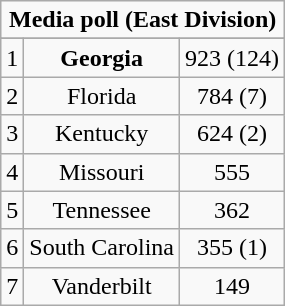<table class="wikitable" style="display: inline-table;">
<tr>
<td align="center" Colspan="3"><strong>Media poll (East Division)</strong></td>
</tr>
<tr align="center">
</tr>
<tr align="center">
<td>1</td>
<td><strong>Georgia</strong></td>
<td>923 (124)</td>
</tr>
<tr align="center">
<td>2</td>
<td>Florida</td>
<td>784 (7)</td>
</tr>
<tr align="center">
<td>3</td>
<td>Kentucky</td>
<td>624 (2)</td>
</tr>
<tr align="center">
<td>4</td>
<td>Missouri</td>
<td>555</td>
</tr>
<tr align="center">
<td>5</td>
<td>Tennessee</td>
<td>362</td>
</tr>
<tr align="center">
<td>6</td>
<td>South Carolina</td>
<td>355 (1)</td>
</tr>
<tr align="center">
<td>7</td>
<td>Vanderbilt</td>
<td>149</td>
</tr>
</table>
